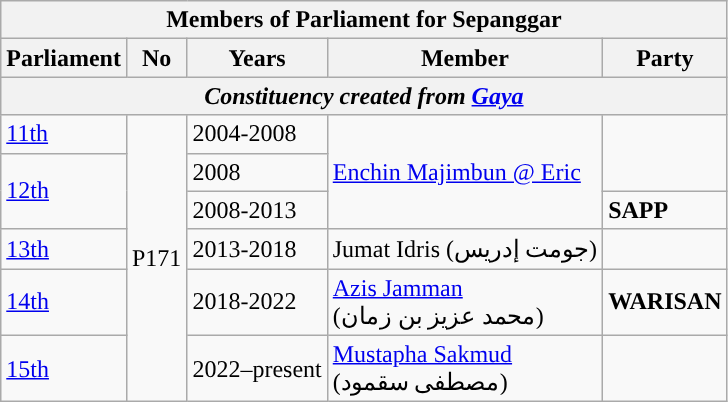<table class=wikitable>
<tr>
<th colspan="5">Members of Parliament for Sepanggar</th>
</tr>
<tr>
<th>Parliament</th>
<th>No</th>
<th>Years</th>
<th>Member</th>
<th>Party</th>
</tr>
<tr>
<th colspan="5" align="center"><em>Constituency created from <a href='#'>Gaya</a></em></th>
</tr>
<tr>
<td><a href='#'>11th</a></td>
<td rowspan="6">P171</td>
<td>2004-2008</td>
<td rowspan=3><a href='#'>Enchin Majimbun @ Eric</a></td>
<td rowspan=2></td>
</tr>
<tr>
<td rowspan=2><a href='#'>12th</a></td>
<td>2008</td>
</tr>
<tr>
<td>2008-2013</td>
<td><strong>SAPP</strong></td>
</tr>
<tr>
<td><a href='#'>13th</a></td>
<td>2013-2018</td>
<td>Jumat Idris (جومت إدريس)</td>
<td></td>
</tr>
<tr>
<td><a href='#'>14th</a></td>
<td>2018-2022</td>
<td><a href='#'>Azis Jamman</a>  <br>(محمد عزيز بن زمان)</td>
<td><strong>WARISAN</strong></td>
</tr>
<tr>
<td><a href='#'>15th</a></td>
<td>2022–present</td>
<td><a href='#'>Mustapha Sakmud</a> <br> (مصطفى سقمود)</td>
<td></td>
</tr>
</table>
